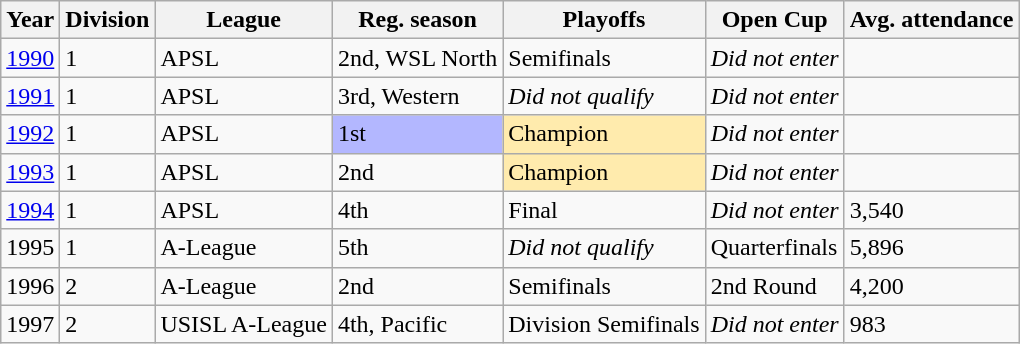<table class="wikitable">
<tr>
<th>Year</th>
<th>Division</th>
<th>League</th>
<th>Reg. season</th>
<th>Playoffs</th>
<th>Open Cup</th>
<th>Avg. attendance</th>
</tr>
<tr>
<td><a href='#'>1990</a></td>
<td>1</td>
<td>APSL</td>
<td>2nd, WSL North</td>
<td>Semifinals</td>
<td><em>Did not enter</em></td>
<td></td>
</tr>
<tr>
<td><a href='#'>1991</a></td>
<td>1</td>
<td>APSL</td>
<td>3rd, Western</td>
<td><em>Did not qualify</em></td>
<td><em>Did not enter</em></td>
<td></td>
</tr>
<tr>
<td><a href='#'>1992</a></td>
<td>1</td>
<td>APSL</td>
<td bgcolor="B3B7FF">1st</td>
<td bgcolor="FFEBAD">Champion</td>
<td><em>Did not enter</em></td>
<td></td>
</tr>
<tr>
<td><a href='#'>1993</a></td>
<td>1</td>
<td>APSL</td>
<td>2nd</td>
<td bgcolor="FFEBAD">Champion</td>
<td><em>Did not enter</em></td>
<td></td>
</tr>
<tr>
<td><a href='#'>1994</a></td>
<td>1</td>
<td>APSL</td>
<td>4th</td>
<td>Final</td>
<td><em>Did not enter</em></td>
<td>3,540</td>
</tr>
<tr>
<td>1995</td>
<td>1</td>
<td>A-League</td>
<td>5th</td>
<td><em>Did not qualify</em></td>
<td>Quarterfinals</td>
<td>5,896</td>
</tr>
<tr>
<td>1996</td>
<td>2</td>
<td>A-League</td>
<td>2nd</td>
<td>Semifinals</td>
<td>2nd Round</td>
<td>4,200</td>
</tr>
<tr>
<td>1997</td>
<td>2</td>
<td>USISL A-League</td>
<td>4th, Pacific</td>
<td>Division Semifinals</td>
<td><em>Did not enter</em></td>
<td>983</td>
</tr>
</table>
